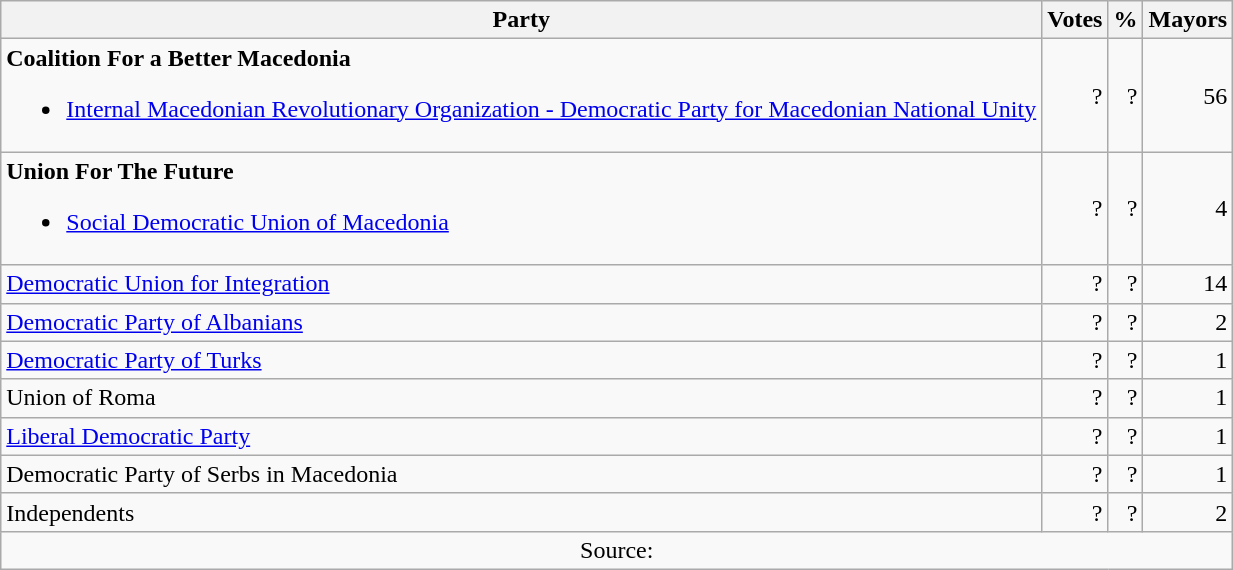<table class=wikitable style=text-align:right>
<tr>
<th>Party</th>
<th>Votes</th>
<th>%</th>
<th>Mayors</th>
</tr>
<tr>
<td align=left><strong>Coalition For a Better Macedonia</strong><br><ul><li><a href='#'>Internal Macedonian Revolutionary Organization - Democratic Party for Macedonian National Unity</a></li></ul></td>
<td>?</td>
<td>?</td>
<td>56</td>
</tr>
<tr>
<td align=left><strong>Union For The Future</strong><br><ul><li><a href='#'>Social Democratic Union of Macedonia</a></li></ul></td>
<td>?</td>
<td>?</td>
<td>4</td>
</tr>
<tr>
<td align=left><a href='#'>Democratic Union for Integration</a></td>
<td>?</td>
<td>?</td>
<td>14</td>
</tr>
<tr>
<td align=left><a href='#'>Democratic Party of Albanians</a></td>
<td>?</td>
<td>?</td>
<td>2</td>
</tr>
<tr>
<td align=left><a href='#'>Democratic Party of Turks</a></td>
<td>?</td>
<td>?</td>
<td>1</td>
</tr>
<tr>
<td align=left>Union of Roma</td>
<td>?</td>
<td>?</td>
<td>1</td>
</tr>
<tr>
<td align=left><a href='#'>Liberal Democratic Party</a></td>
<td>?</td>
<td>?</td>
<td>1</td>
</tr>
<tr>
<td align=left>Democratic Party of Serbs in Macedonia</td>
<td>?</td>
<td>?</td>
<td>1</td>
</tr>
<tr>
<td align=left>Independents</td>
<td>?</td>
<td>?</td>
<td>2</td>
</tr>
<tr>
<td align=center colspan=4>Source: </td>
</tr>
</table>
